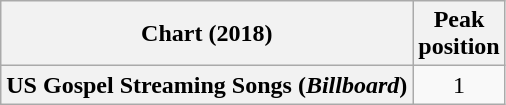<table class="wikitable plainrowheaders sortable" style="text-align:center;">
<tr>
<th scope="col">Chart (2018)</th>
<th scope="col">Peak<br>position</th>
</tr>
<tr>
<th scope="row">US Gospel Streaming Songs (<em>Billboard</em>)</th>
<td style="text-align:center;">1</td>
</tr>
</table>
